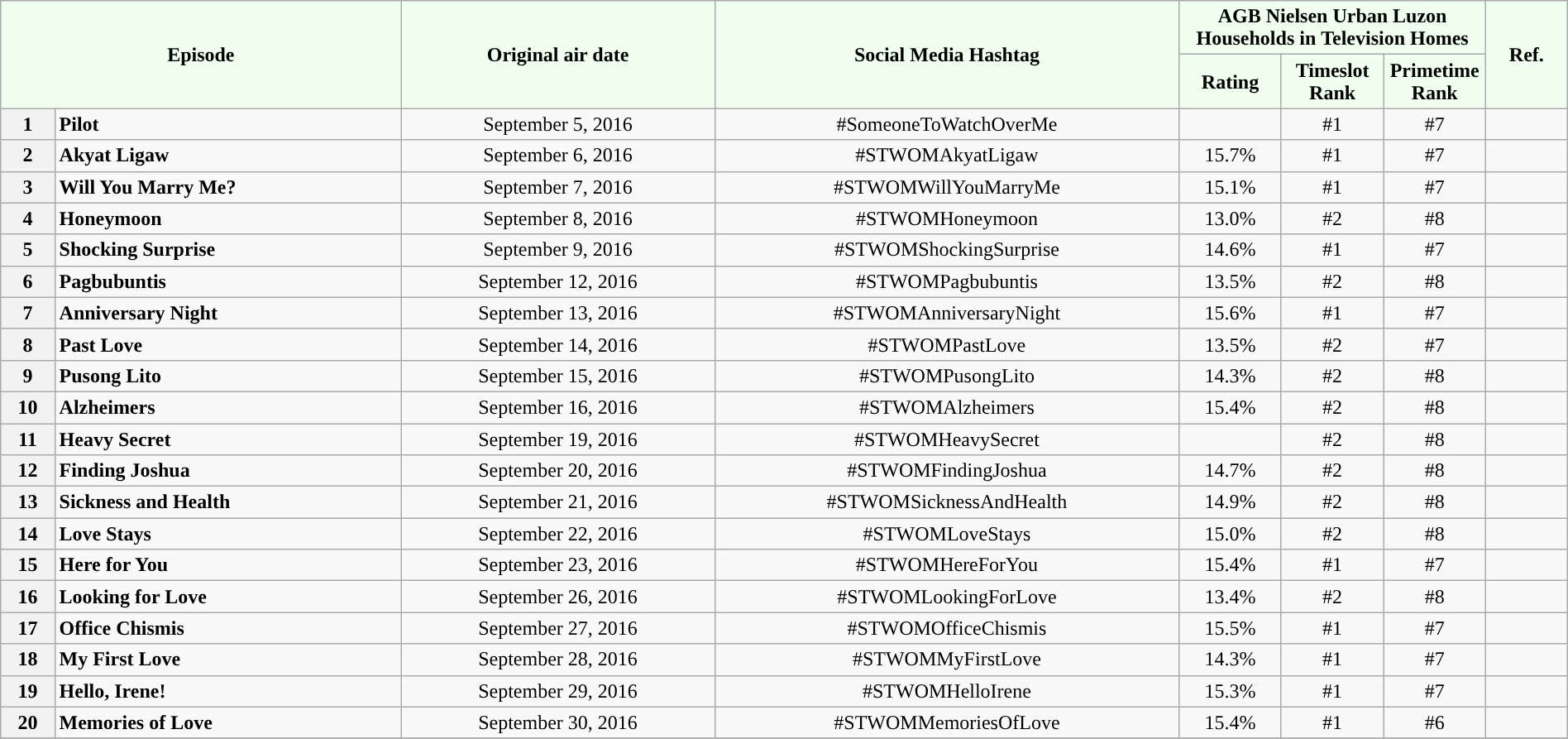<table class="wikitable" style="text-align:center; font-size:100%; line-height:18px;"  width="100%">
<tr>
<th colspan="2" rowspan="2" style="background-color:#F0FFF0; color:#000000;">Episode</th>
<th style="background:#F0FFF0; color:black" rowspan="2">Original air date</th>
<th style="background:#F0FFF0; color:black" rowspan="2">Social Media Hashtag</th>
<th style="background-color:#F0FFF0; color:#000000;" colspan="3">AGB Nielsen Urban Luzon Households in Television Homes</th>
<th rowspan="2" style="background:#F0FFF0; color:black">Ref.</th>
</tr>
<tr style="text-align: center style=">
<th style="background-color:#F0FFF0; width:75px; color:#000000;">Rating</th>
<th style="background-color:#F0FFF0; width:75px; color:#000000;">Timeslot Rank</th>
<th style="background-color:#F0FFF0; width:75px; color:#000000;">Primetime Rank</th>
</tr>
<tr>
<th>1</th>
<td style="text-align: left;"><strong>Pilot</strong></td>
<td>September 5, 2016</td>
<td>#SomeoneToWatchOverMe</td>
<td></td>
<td>#1</td>
<td>#7</td>
<td></td>
</tr>
<tr>
<th>2</th>
<td style="text-align: left;"><strong>Akyat Ligaw</strong></td>
<td>September 6, 2016</td>
<td>#STWOMAkyatLigaw</td>
<td>15.7%</td>
<td>#1</td>
<td>#7</td>
<td></td>
</tr>
<tr>
<th>3</th>
<td style="text-align: left;"><strong>Will You Marry Me?</strong></td>
<td>September 7, 2016</td>
<td>#STWOMWillYouMarryMe</td>
<td>15.1%</td>
<td>#1</td>
<td>#7</td>
<td></td>
</tr>
<tr>
<th>4</th>
<td style="text-align: left;"><strong>Honeymoon</strong></td>
<td>September 8, 2016</td>
<td>#STWOMHoneymoon</td>
<td>13.0%</td>
<td>#2</td>
<td>#8</td>
<td></td>
</tr>
<tr>
<th>5</th>
<td style="text-align: left;"><strong>Shocking Surprise</strong></td>
<td>September 9, 2016</td>
<td>#STWOMShockingSurprise</td>
<td>14.6%</td>
<td>#1</td>
<td>#7</td>
<td></td>
</tr>
<tr>
<th>6</th>
<td style="text-align: left;"><strong>Pagbubuntis</strong></td>
<td>September 12, 2016</td>
<td>#STWOMPagbubuntis</td>
<td>13.5%</td>
<td>#2</td>
<td>#8</td>
<td></td>
</tr>
<tr>
<th>7</th>
<td style="text-align: left;"><strong>Anniversary Night</strong></td>
<td>September 13, 2016</td>
<td>#STWOMAnniversaryNight</td>
<td>15.6%</td>
<td>#1</td>
<td>#7</td>
<td></td>
</tr>
<tr>
<th>8</th>
<td style="text-align: left;"><strong>Past Love</strong></td>
<td>September 14, 2016</td>
<td>#STWOMPastLove</td>
<td>13.5%</td>
<td>#2</td>
<td>#7</td>
<td></td>
</tr>
<tr>
<th>9</th>
<td style="text-align: left;"><strong>Pusong Lito</strong></td>
<td>September 15, 2016</td>
<td>#STWOMPusongLito</td>
<td>14.3%</td>
<td>#2</td>
<td>#8</td>
<td></td>
</tr>
<tr>
<th>10</th>
<td style="text-align: left;"><strong>Alzheimers</strong></td>
<td>September 16, 2016</td>
<td>#STWOMAlzheimers</td>
<td>15.4%</td>
<td>#2</td>
<td>#8</td>
<td></td>
</tr>
<tr>
<th>11</th>
<td style="text-align: left;"><strong>Heavy Secret</strong></td>
<td>September 19, 2016</td>
<td>#STWOMHeavySecret</td>
<td></td>
<td>#2</td>
<td>#8</td>
<td></td>
</tr>
<tr>
<th>12</th>
<td style="text-align: left;"><strong>Finding Joshua</strong></td>
<td>September 20, 2016</td>
<td>#STWOMFindingJoshua</td>
<td>14.7%</td>
<td>#2</td>
<td>#8</td>
<td></td>
</tr>
<tr>
<th>13</th>
<td style="text-align: left;"><strong>Sickness and Health</strong></td>
<td>September 21, 2016</td>
<td>#STWOMSicknessAndHealth</td>
<td>14.9%</td>
<td>#2</td>
<td>#8</td>
<td></td>
</tr>
<tr>
<th>14</th>
<td style="text-align: left;"><strong>Love Stays</strong></td>
<td>September 22, 2016</td>
<td>#STWOMLoveStays</td>
<td>15.0%</td>
<td>#2</td>
<td>#8</td>
<td></td>
</tr>
<tr>
<th>15</th>
<td style="text-align: left;"><strong>Here for You</strong></td>
<td>September 23, 2016</td>
<td>#STWOMHereForYou</td>
<td>15.4%</td>
<td>#1</td>
<td>#7</td>
<td></td>
</tr>
<tr>
<th>16</th>
<td style="text-align: left;"><strong>Looking for Love</strong></td>
<td>September 26, 2016</td>
<td>#STWOMLookingForLove</td>
<td>13.4%</td>
<td>#2</td>
<td>#8</td>
<td></td>
</tr>
<tr>
<th>17</th>
<td style="text-align: left;"><strong>Office Chismis</strong></td>
<td>September 27, 2016</td>
<td>#STWOMOfficeChismis</td>
<td>15.5%</td>
<td>#1</td>
<td>#7</td>
<td></td>
</tr>
<tr>
<th>18</th>
<td style="text-align: left;"><strong>My First Love</strong></td>
<td>September 28, 2016</td>
<td>#STWOMMyFirstLove</td>
<td>14.3%</td>
<td>#1</td>
<td>#7</td>
<td></td>
</tr>
<tr>
<th>19</th>
<td style="text-align: left;"><strong>Hello, Irene!</strong></td>
<td>September 29, 2016</td>
<td>#STWOMHelloIrene</td>
<td>15.3%</td>
<td>#1</td>
<td>#7</td>
<td></td>
</tr>
<tr>
<th>20</th>
<td style="text-align: left;"><strong>Memories of Love</strong></td>
<td>September 30, 2016</td>
<td>#STWOMMemoriesOfLove</td>
<td>15.4%</td>
<td>#1</td>
<td>#6</td>
<td></td>
</tr>
<tr>
</tr>
</table>
